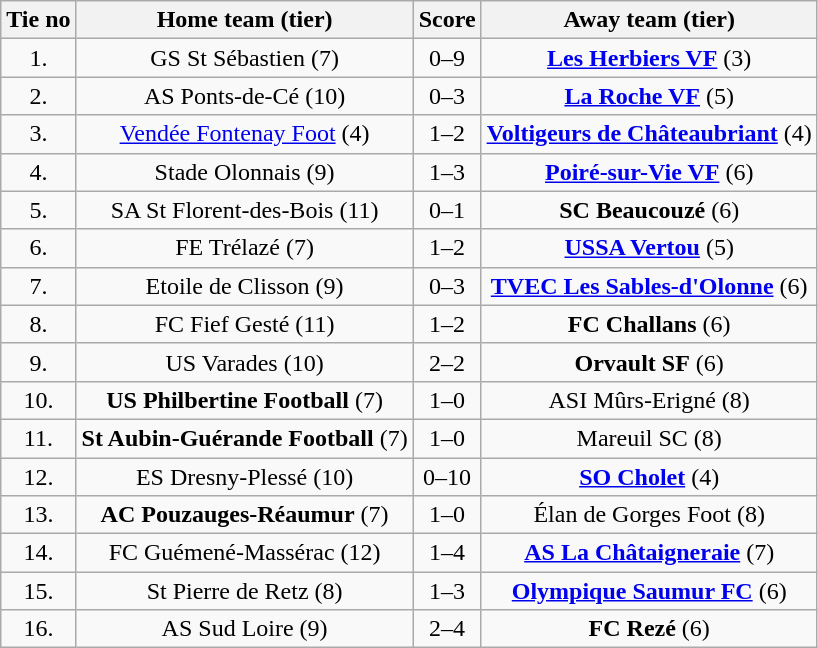<table class="wikitable" style="text-align: center">
<tr>
<th>Tie no</th>
<th>Home team (tier)</th>
<th>Score</th>
<th>Away team (tier)</th>
</tr>
<tr>
<td>1.</td>
<td>GS St Sébastien (7)</td>
<td>0–9</td>
<td><strong><a href='#'>Les Herbiers VF</a></strong> (3)</td>
</tr>
<tr>
<td>2.</td>
<td>AS Ponts-de-Cé (10)</td>
<td>0–3</td>
<td><strong><a href='#'>La Roche VF</a></strong> (5)</td>
</tr>
<tr>
<td>3.</td>
<td><a href='#'>Vendée Fontenay Foot</a> (4)</td>
<td>1–2</td>
<td><strong><a href='#'>Voltigeurs de Châteaubriant</a></strong> (4)</td>
</tr>
<tr>
<td>4.</td>
<td>Stade Olonnais (9)</td>
<td>1–3</td>
<td><strong><a href='#'>Poiré-sur-Vie VF</a></strong> (6)</td>
</tr>
<tr>
<td>5.</td>
<td>SA St Florent-des-Bois (11)</td>
<td>0–1</td>
<td><strong>SC Beaucouzé</strong> (6)</td>
</tr>
<tr>
<td>6.</td>
<td>FE Trélazé (7)</td>
<td>1–2</td>
<td><strong><a href='#'>USSA Vertou</a></strong> (5)</td>
</tr>
<tr>
<td>7.</td>
<td>Etoile de Clisson (9)</td>
<td>0–3</td>
<td><strong><a href='#'>TVEC Les Sables-d'Olonne</a></strong> (6)</td>
</tr>
<tr>
<td>8.</td>
<td>FC Fief Gesté (11)</td>
<td>1–2</td>
<td><strong>FC Challans</strong> (6)</td>
</tr>
<tr>
<td>9.</td>
<td>US Varades (10)</td>
<td>2–2 </td>
<td><strong>Orvault SF</strong> (6)</td>
</tr>
<tr>
<td>10.</td>
<td><strong>US Philbertine Football</strong> (7)</td>
<td>1–0</td>
<td>ASI Mûrs-Erigné (8)</td>
</tr>
<tr>
<td>11.</td>
<td><strong>St Aubin-Guérande Football</strong> (7)</td>
<td>1–0</td>
<td>Mareuil SC (8)</td>
</tr>
<tr>
<td>12.</td>
<td>ES Dresny-Plessé (10)</td>
<td>0–10</td>
<td><strong><a href='#'>SO Cholet</a></strong> (4)</td>
</tr>
<tr>
<td>13.</td>
<td><strong>AC Pouzauges-Réaumur</strong> (7)</td>
<td>1–0</td>
<td>Élan de Gorges Foot (8)</td>
</tr>
<tr>
<td>14.</td>
<td>FC Guémené-Massérac (12)</td>
<td>1–4</td>
<td><strong><a href='#'>AS La Châtaigneraie</a></strong> (7)</td>
</tr>
<tr>
<td>15.</td>
<td>St Pierre de Retz (8)</td>
<td>1–3</td>
<td><strong><a href='#'>Olympique Saumur FC</a></strong> (6)</td>
</tr>
<tr>
<td>16.</td>
<td>AS Sud Loire (9)</td>
<td>2–4</td>
<td><strong>FC Rezé</strong> (6)</td>
</tr>
</table>
